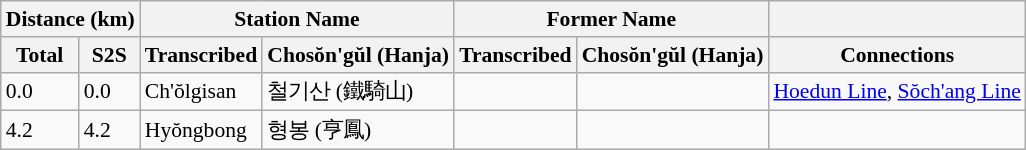<table class="wikitable" style="font-size:90%;">
<tr>
<th colspan="2">Distance (km)</th>
<th colspan="2">Station Name</th>
<th colspan="2">Former Name</th>
<th></th>
</tr>
<tr>
<th>Total</th>
<th>S2S</th>
<th>Transcribed</th>
<th>Chosŏn'gŭl (Hanja)</th>
<th>Transcribed</th>
<th>Chosŏn'gŭl (Hanja)</th>
<th>Connections</th>
</tr>
<tr>
<td>0.0</td>
<td>0.0</td>
<td>Ch'ŏlgisan</td>
<td>철기산 (鐵騎山)</td>
<td></td>
<td></td>
<td><a href='#'>Hoedun Line</a>, <a href='#'>Sŏch'ang Line</a></td>
</tr>
<tr>
<td>4.2</td>
<td>4.2</td>
<td>Hyŏngbong</td>
<td>형봉 (亨鳳)</td>
<td></td>
<td></td>
<td></td>
</tr>
</table>
